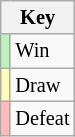<table class="wikitable" style="font-size: 85%">
<tr>
<th colspan="2">Key</th>
</tr>
<tr>
<td bgcolor=#BBF3BB></td>
<td>Win</td>
</tr>
<tr>
<td bgcolor=#FFFFBB></td>
<td>Draw</td>
</tr>
<tr>
<td bgcolor=#FFBBBB></td>
<td>Defeat</td>
</tr>
</table>
